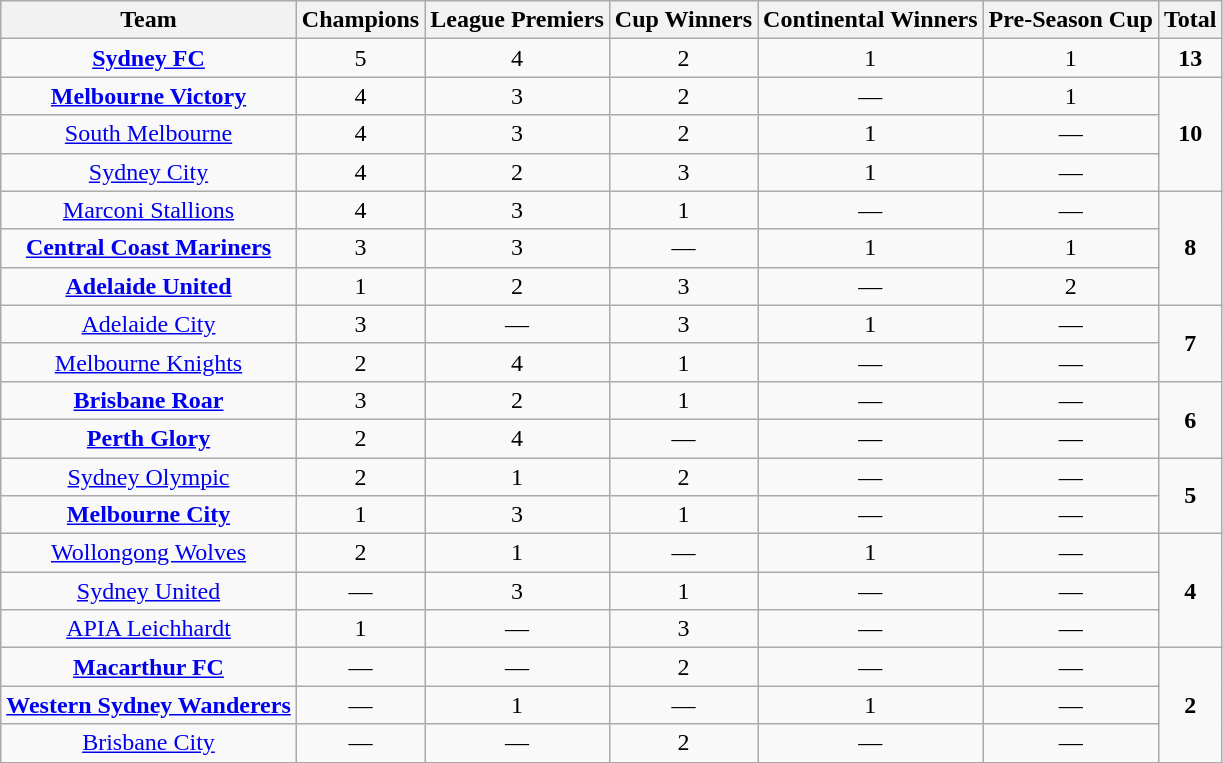<table class="wikitable sortable" style="text-align: center">
<tr>
<th>Team</th>
<th>Champions</th>
<th>League Premiers</th>
<th>Cup Winners</th>
<th>Continental Winners</th>
<th>Pre-Season Cup</th>
<th>Total</th>
</tr>
<tr>
<td><strong><a href='#'>Sydney FC</a></strong></td>
<td>5</td>
<td>4</td>
<td>2</td>
<td>1</td>
<td>1</td>
<td><strong>13</strong></td>
</tr>
<tr>
<td><strong><a href='#'>Melbourne Victory</a></strong></td>
<td>4</td>
<td>3</td>
<td>2</td>
<td>—</td>
<td>1</td>
<td rowspan="3"><strong>10</strong></td>
</tr>
<tr>
<td><a href='#'>South Melbourne</a></td>
<td>4</td>
<td>3</td>
<td>2</td>
<td>1</td>
<td>—</td>
</tr>
<tr>
<td><a href='#'>Sydney City</a></td>
<td>4</td>
<td>2</td>
<td>3</td>
<td>1</td>
<td>—</td>
</tr>
<tr>
<td><a href='#'>Marconi Stallions</a></td>
<td>4</td>
<td>3</td>
<td>1</td>
<td>—</td>
<td>—</td>
<td rowspan="3"><strong>8</strong></td>
</tr>
<tr>
<td><strong><a href='#'>Central Coast Mariners</a></strong></td>
<td>3</td>
<td>3</td>
<td>—</td>
<td>1</td>
<td>1</td>
</tr>
<tr>
<td><strong><a href='#'>Adelaide United</a></strong></td>
<td>1</td>
<td>2</td>
<td>3</td>
<td>—</td>
<td>2</td>
</tr>
<tr>
<td><a href='#'>Adelaide City</a></td>
<td>3</td>
<td>—</td>
<td>3</td>
<td>1</td>
<td>—</td>
<td rowspan="2"><strong>7</strong></td>
</tr>
<tr>
<td><a href='#'>Melbourne Knights</a></td>
<td>2</td>
<td>4</td>
<td>1</td>
<td>—</td>
<td>—</td>
</tr>
<tr>
<td><strong><a href='#'>Brisbane Roar</a></strong></td>
<td>3</td>
<td>2</td>
<td>1</td>
<td>—</td>
<td>—</td>
<td rowspan="2"><strong>6</strong></td>
</tr>
<tr>
<td><strong><a href='#'>Perth Glory</a></strong></td>
<td>2</td>
<td>4</td>
<td>—</td>
<td>—</td>
<td>—</td>
</tr>
<tr>
<td><a href='#'>Sydney Olympic</a></td>
<td>2</td>
<td>1</td>
<td>2</td>
<td>—</td>
<td>—</td>
<td rowspan="2"><strong>5</strong></td>
</tr>
<tr>
<td><strong><a href='#'>Melbourne City</a></strong></td>
<td>1</td>
<td>3</td>
<td>1</td>
<td>—</td>
<td>—</td>
</tr>
<tr>
<td><a href='#'>Wollongong Wolves</a></td>
<td>2</td>
<td>1</td>
<td>—</td>
<td>1</td>
<td>—</td>
<td rowspan="3"><strong>4</strong></td>
</tr>
<tr>
<td><a href='#'>Sydney United</a></td>
<td>—</td>
<td>3</td>
<td>1</td>
<td>—</td>
<td>—</td>
</tr>
<tr>
<td><a href='#'>APIA Leichhardt</a></td>
<td>1</td>
<td>—</td>
<td>3</td>
<td>—</td>
<td>—</td>
</tr>
<tr>
<td><strong><a href='#'>Macarthur FC</a></strong></td>
<td>—</td>
<td>—</td>
<td>2</td>
<td>—</td>
<td>—</td>
<td rowspan="3"><strong>2</strong></td>
</tr>
<tr>
<td><strong><a href='#'>Western Sydney Wanderers</a></strong></td>
<td>—</td>
<td>1</td>
<td>—</td>
<td>1</td>
<td>—</td>
</tr>
<tr>
<td><a href='#'>Brisbane City</a></td>
<td>—</td>
<td>—</td>
<td>2</td>
<td>—</td>
<td>—</td>
</tr>
<tr>
</tr>
</table>
